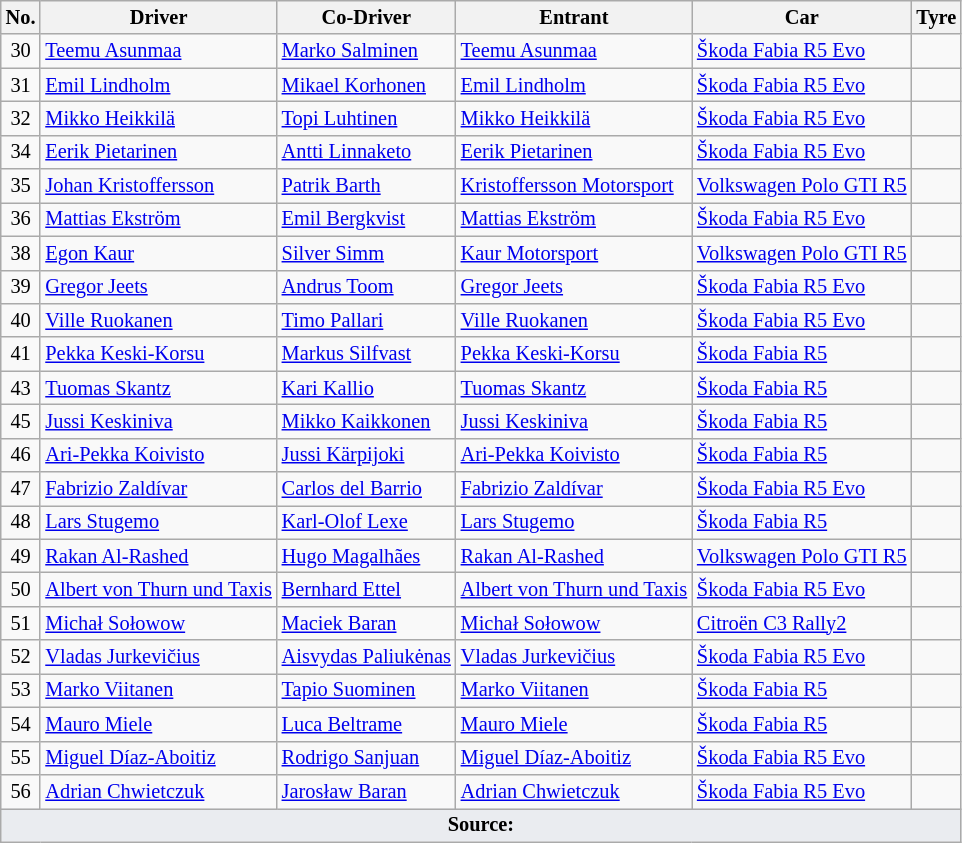<table class="wikitable" style="font-size: 85%;">
<tr>
<th>No.</th>
<th>Driver</th>
<th>Co-Driver</th>
<th>Entrant</th>
<th>Car</th>
<th>Tyre</th>
</tr>
<tr>
<td align="center">30</td>
<td> <a href='#'>Teemu Asunmaa</a></td>
<td> <a href='#'>Marko Salminen</a></td>
<td> <a href='#'>Teemu Asunmaa</a></td>
<td><a href='#'>Škoda Fabia R5 Evo</a></td>
<td align="center"></td>
</tr>
<tr>
<td align="center">31</td>
<td> <a href='#'>Emil Lindholm</a></td>
<td> <a href='#'>Mikael Korhonen</a></td>
<td> <a href='#'>Emil Lindholm</a></td>
<td><a href='#'>Škoda Fabia R5 Evo</a></td>
<td align="center"></td>
</tr>
<tr>
<td align="center">32</td>
<td> <a href='#'>Mikko Heikkilä</a></td>
<td> <a href='#'>Topi Luhtinen</a></td>
<td> <a href='#'>Mikko Heikkilä</a></td>
<td><a href='#'>Škoda Fabia R5 Evo</a></td>
<td align="center"></td>
</tr>
<tr>
<td align="center">34</td>
<td> <a href='#'>Eerik Pietarinen</a></td>
<td> <a href='#'>Antti Linnaketo</a></td>
<td> <a href='#'>Eerik Pietarinen</a></td>
<td><a href='#'>Škoda Fabia R5 Evo</a></td>
<td align="center"></td>
</tr>
<tr>
<td align="center">35</td>
<td> <a href='#'>Johan Kristoffersson</a></td>
<td> <a href='#'>Patrik Barth</a></td>
<td nowrap> <a href='#'>Kristoffersson Motorsport</a></td>
<td><a href='#'>Volkswagen Polo GTI R5</a></td>
<td align="center"></td>
</tr>
<tr>
<td align="center">36</td>
<td> <a href='#'>Mattias Ekström</a></td>
<td> <a href='#'>Emil Bergkvist</a></td>
<td> <a href='#'>Mattias Ekström</a></td>
<td><a href='#'>Škoda Fabia R5 Evo</a></td>
<td align="center"></td>
</tr>
<tr>
<td align="center">38</td>
<td> <a href='#'>Egon Kaur</a></td>
<td> <a href='#'>Silver Simm</a></td>
<td> <a href='#'>Kaur Motorsport</a></td>
<td><a href='#'>Volkswagen Polo GTI R5</a></td>
<td align="center"></td>
</tr>
<tr>
<td align="center">39</td>
<td> <a href='#'>Gregor Jeets</a></td>
<td> <a href='#'>Andrus Toom</a></td>
<td> <a href='#'>Gregor Jeets</a></td>
<td><a href='#'>Škoda Fabia R5 Evo</a></td>
<td align="center"></td>
</tr>
<tr>
<td align="center">40</td>
<td> <a href='#'>Ville Ruokanen</a></td>
<td> <a href='#'>Timo Pallari</a></td>
<td> <a href='#'>Ville Ruokanen</a></td>
<td><a href='#'>Škoda Fabia R5 Evo</a></td>
<td align="center"></td>
</tr>
<tr>
<td align="center">41</td>
<td> <a href='#'>Pekka Keski-Korsu</a></td>
<td> <a href='#'>Markus Silfvast</a></td>
<td> <a href='#'>Pekka Keski-Korsu</a></td>
<td><a href='#'>Škoda Fabia R5</a></td>
<td align="center"></td>
</tr>
<tr>
<td align="center">43</td>
<td> <a href='#'>Tuomas Skantz</a></td>
<td> <a href='#'>Kari Kallio</a></td>
<td> <a href='#'>Tuomas Skantz</a></td>
<td><a href='#'>Škoda Fabia R5</a></td>
<td align="center"></td>
</tr>
<tr>
<td align="center">45</td>
<td> <a href='#'>Jussi Keskiniva</a></td>
<td> <a href='#'>Mikko Kaikkonen</a></td>
<td> <a href='#'>Jussi Keskiniva</a></td>
<td><a href='#'>Škoda Fabia R5</a></td>
<td align="center"></td>
</tr>
<tr>
<td align="center">46</td>
<td> <a href='#'>Ari-Pekka Koivisto</a></td>
<td> <a href='#'>Jussi Kärpijoki</a></td>
<td> <a href='#'>Ari-Pekka Koivisto</a></td>
<td><a href='#'>Škoda Fabia R5</a></td>
<td align="center"></td>
</tr>
<tr>
<td align="center">47</td>
<td> <a href='#'>Fabrizio Zaldívar</a></td>
<td> <a href='#'>Carlos del Barrio</a></td>
<td> <a href='#'>Fabrizio Zaldívar</a></td>
<td><a href='#'>Škoda Fabia R5 Evo</a></td>
<td align="center"></td>
</tr>
<tr>
<td align="center">48</td>
<td> <a href='#'>Lars Stugemo</a></td>
<td> <a href='#'>Karl-Olof Lexe</a></td>
<td> <a href='#'>Lars Stugemo</a></td>
<td><a href='#'>Škoda Fabia R5</a></td>
<td align="center"></td>
</tr>
<tr>
<td align="center">49</td>
<td> <a href='#'>Rakan Al-Rashed</a></td>
<td> <a href='#'>Hugo Magalhães</a></td>
<td> <a href='#'>Rakan Al-Rashed</a></td>
<td><a href='#'>Volkswagen Polo GTI R5</a></td>
<td align="center"></td>
</tr>
<tr>
<td align="center">50</td>
<td nowrap> <a href='#'>Albert von Thurn und Taxis</a></td>
<td> <a href='#'>Bernhard Ettel</a></td>
<td nowrap> <a href='#'>Albert von Thurn und Taxis</a></td>
<td><a href='#'>Škoda Fabia R5 Evo</a></td>
<td align="center"></td>
</tr>
<tr>
<td align="center">51</td>
<td> <a href='#'>Michał Sołowow</a></td>
<td> <a href='#'>Maciek Baran</a></td>
<td> <a href='#'>Michał Sołowow</a></td>
<td><a href='#'>Citroën C3 Rally2</a></td>
<td align="center"></td>
</tr>
<tr>
<td align="center">52</td>
<td> <a href='#'>Vladas Jurkevičius</a></td>
<td> <a href='#'>Aisvydas Paliukėnas</a></td>
<td> <a href='#'>Vladas Jurkevičius</a></td>
<td><a href='#'>Škoda Fabia R5 Evo</a></td>
<td align="center"></td>
</tr>
<tr>
<td align="center">53</td>
<td> <a href='#'>Marko Viitanen</a></td>
<td> <a href='#'>Tapio Suominen</a></td>
<td> <a href='#'>Marko Viitanen</a></td>
<td><a href='#'>Škoda Fabia R5</a></td>
<td align="center"></td>
</tr>
<tr>
<td align="center">54</td>
<td> <a href='#'>Mauro Miele</a></td>
<td> <a href='#'>Luca Beltrame</a></td>
<td> <a href='#'>Mauro Miele</a></td>
<td><a href='#'>Škoda Fabia R5</a></td>
<td align="center"></td>
</tr>
<tr>
<td align="center">55</td>
<td> <a href='#'>Miguel Díaz-Aboitiz</a></td>
<td> <a href='#'>Rodrigo Sanjuan</a></td>
<td> <a href='#'>Miguel Díaz-Aboitiz</a></td>
<td><a href='#'>Škoda Fabia R5 Evo</a></td>
<td align="center"></td>
</tr>
<tr>
<td align="center">56</td>
<td> <a href='#'>Adrian Chwietczuk</a></td>
<td> <a href='#'>Jarosław Baran</a></td>
<td> <a href='#'>Adrian Chwietczuk</a></td>
<td><a href='#'>Škoda Fabia R5 Evo</a></td>
<td align="center"></td>
</tr>
<tr>
<td colspan="6" style="background-color:#EAECF0;text-align:center"><strong>Source:</strong></td>
</tr>
</table>
